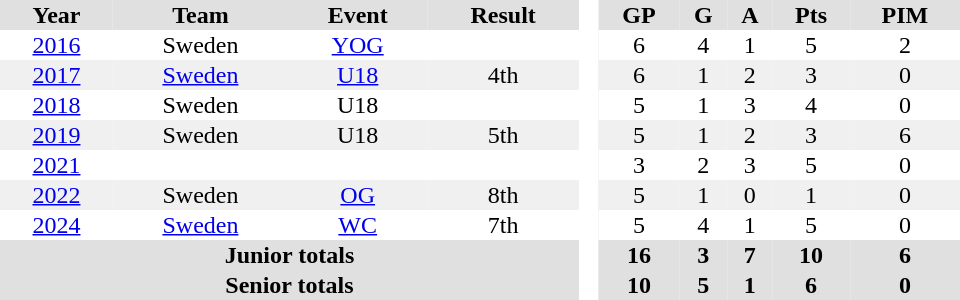<table border="0" cellpadding="1" cellspacing="0" style="text-align:center; width:40em">
<tr ALIGN="centre" bgcolor="#e0e0e0">
<th>Year</th>
<th>Team</th>
<th>Event</th>
<th>Result</th>
<th rowspan="98" bgcolor="#ffffff"> </th>
<th>GP</th>
<th>G</th>
<th>A</th>
<th>Pts</th>
<th>PIM</th>
</tr>
<tr>
<td><a href='#'>2016</a></td>
<td>Sweden</td>
<td><a href='#'>YOG</a></td>
<td></td>
<td>6</td>
<td>4</td>
<td>1</td>
<td>5</td>
<td>2</td>
</tr>
<tr bgcolor="#f0f0f0">
<td><a href='#'>2017</a></td>
<td><a href='#'>Sweden</a></td>
<td><a href='#'>U18</a></td>
<td>4th</td>
<td>6</td>
<td>1</td>
<td>2</td>
<td>3</td>
<td>0</td>
</tr>
<tr>
<td><a href='#'>2018</a></td>
<td>Sweden</td>
<td>U18</td>
<td></td>
<td>5</td>
<td>1</td>
<td>3</td>
<td>4</td>
<td>0</td>
</tr>
<tr bgcolor="#f0f0f0">
<td><a href='#'>2019</a></td>
<td>Sweden</td>
<td>U18</td>
<td>5th</td>
<td>5</td>
<td>1</td>
<td>2</td>
<td>3</td>
<td>6</td>
</tr>
<tr>
<td><a href='#'>2021</a></td>
<td></td>
<td></td>
<td></td>
<td>3</td>
<td>2</td>
<td>3</td>
<td>5</td>
<td>0</td>
</tr>
<tr bgcolor="#f0f0f0">
<td><a href='#'>2022</a></td>
<td>Sweden</td>
<td><a href='#'>OG</a></td>
<td>8th</td>
<td>5</td>
<td>1</td>
<td>0</td>
<td>1</td>
<td>0</td>
</tr>
<tr>
<td><a href='#'>2024</a></td>
<td><a href='#'>Sweden</a></td>
<td><a href='#'>WC</a></td>
<td>7th</td>
<td>5</td>
<td>4</td>
<td>1</td>
<td>5</td>
<td>0</td>
</tr>
<tr ALIGN="centre" bgcolor="#e0e0e0">
<th colspan=4>Junior totals</th>
<th>16</th>
<th>3</th>
<th>7</th>
<th>10</th>
<th>6</th>
</tr>
<tr ALIGN="centre" bgcolor="#e0e0e0">
<th colspan=4>Senior totals</th>
<th>10</th>
<th>5</th>
<th>1</th>
<th>6</th>
<th>0</th>
</tr>
</table>
